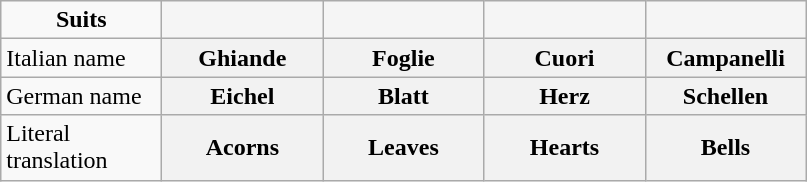<table class="wikitable" style="text-align:center;">
<tr>
<td width="100px"><strong>Suits</strong></td>
<td width="100px" bgcolor="whitesmoke"></td>
<td width="100px" bgcolor="whitesmoke"></td>
<td width="100px" bgcolor="whitesmoke"></td>
<td width="100px" bgcolor="whitesmoke"></td>
</tr>
<tr>
<td align="left">Italian name</td>
<th align="center">Ghiande</th>
<th align="center">Foglie</th>
<th align="center">Cuori</th>
<th align="center">Campanelli</th>
</tr>
<tr>
<td align="left">German name</td>
<th align="center">Eichel</th>
<th align="center">Blatt</th>
<th align="center">Herz</th>
<th align="center">Schellen</th>
</tr>
<tr>
<td align="left">Literal translation</td>
<th align="center">Acorns</th>
<th align="center">Leaves</th>
<th align="center">Hearts</th>
<th align="center">Bells</th>
</tr>
</table>
